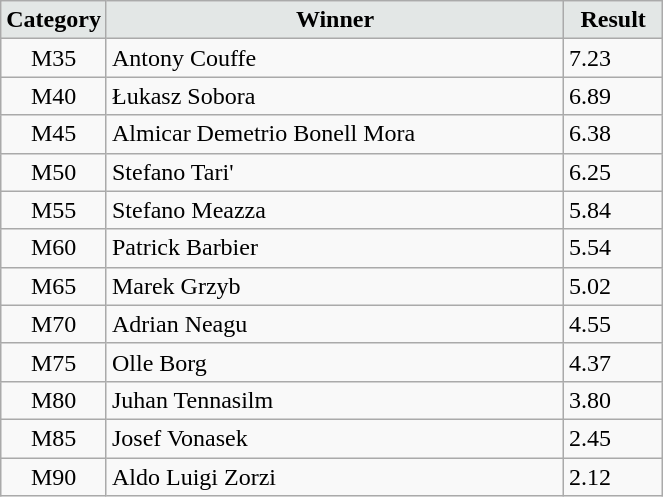<table class="wikitable" width=35%>
<tr>
<td width=15% align="center" bgcolor=#E3E7E6><strong>Category</strong></td>
<td align="center" bgcolor=#E3E7E6> <strong>Winner</strong></td>
<td width=15% align="center" bgcolor=#E3E7E6><strong>Result</strong></td>
</tr>
<tr>
<td align="center">M35</td>
<td> Antony Couffe</td>
<td>7.23</td>
</tr>
<tr>
<td align="center">M40</td>
<td> Łukasz Sobora</td>
<td>6.89</td>
</tr>
<tr>
<td align="center">M45</td>
<td> Almicar Demetrio Bonell Mora</td>
<td>6.38</td>
</tr>
<tr>
<td align="center">M50</td>
<td> Stefano Tari'</td>
<td>6.25</td>
</tr>
<tr>
<td align="center">M55</td>
<td> Stefano Meazza</td>
<td>5.84</td>
</tr>
<tr>
<td align="center">M60</td>
<td> Patrick Barbier</td>
<td>5.54</td>
</tr>
<tr>
<td align="center">M65</td>
<td> Marek Grzyb</td>
<td>5.02</td>
</tr>
<tr>
<td align="center">M70</td>
<td> Adrian Neagu</td>
<td>4.55</td>
</tr>
<tr>
<td align="center">M75</td>
<td> Olle Borg</td>
<td>4.37</td>
</tr>
<tr>
<td align="center">M80</td>
<td> Juhan Tennasilm</td>
<td>3.80</td>
</tr>
<tr>
<td align="center">M85</td>
<td> Josef Vonasek</td>
<td>2.45</td>
</tr>
<tr>
<td align="center">M90</td>
<td> Aldo Luigi Zorzi</td>
<td>2.12</td>
</tr>
</table>
